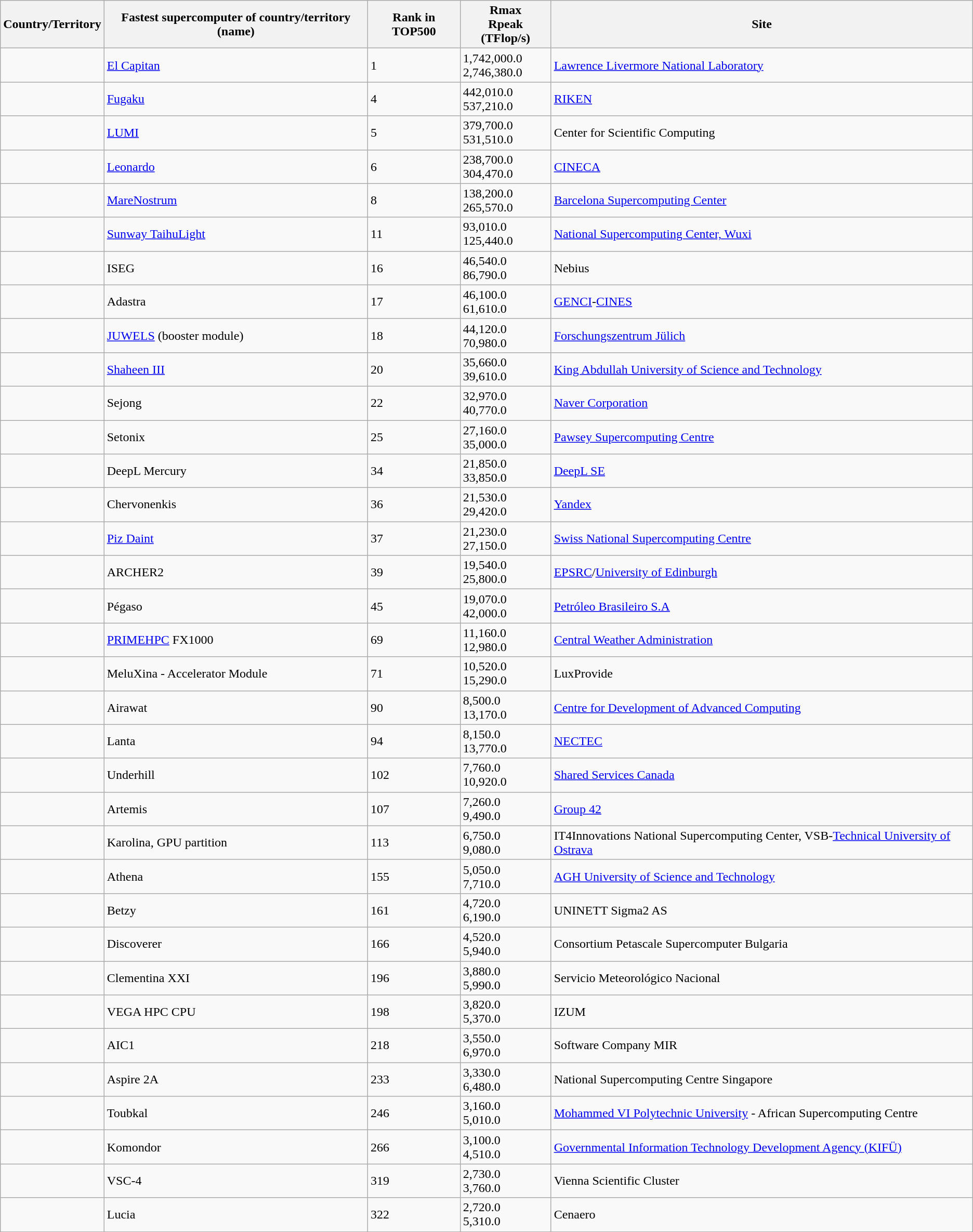<table class="wikitable sortable collapsible collapsed">
<tr>
<th>Country/Territory</th>
<th>Fastest supercomputer of country/territory (name)</th>
<th>Rank in TOP500</th>
<th>Rmax<br>Rpeak (TFlop/s)</th>
<th>Site</th>
</tr>
<tr>
<td></td>
<td><a href='#'>El Capitan</a></td>
<td>1</td>
<td>1,742,000.0<br>2,746,380.0</td>
<td><a href='#'>Lawrence Livermore National Laboratory</a></td>
</tr>
<tr>
<td></td>
<td><a href='#'>Fugaku</a></td>
<td>4</td>
<td>442,010.0<br>537,210.0</td>
<td><a href='#'>RIKEN</a></td>
</tr>
<tr>
<td></td>
<td><a href='#'>LUMI</a></td>
<td>5</td>
<td>379,700.0<br>531,510.0</td>
<td>Center for Scientific Computing</td>
</tr>
<tr>
<td></td>
<td><a href='#'>Leonardo</a></td>
<td>6</td>
<td>238,700.0<br>304,470.0</td>
<td><a href='#'>CINECA</a></td>
</tr>
<tr>
<td></td>
<td><a href='#'>MareNostrum</a></td>
<td>8</td>
<td>138,200.0<br>265,570.0</td>
<td><a href='#'>Barcelona Supercomputing Center</a></td>
</tr>
<tr>
<td></td>
<td><a href='#'>Sunway TaihuLight</a></td>
<td>11</td>
<td>93,010.0<br>125,440.0</td>
<td><a href='#'>National Supercomputing Center, Wuxi</a></td>
</tr>
<tr>
<td></td>
<td>ISEG</td>
<td>16</td>
<td>46,540.0<br>86,790.0</td>
<td>Nebius</td>
</tr>
<tr>
<td></td>
<td>Adastra</td>
<td>17</td>
<td>46,100.0<br>61,610.0</td>
<td><a href='#'>GENCI</a>-<a href='#'>CINES</a></td>
</tr>
<tr>
<td></td>
<td><a href='#'>JUWELS</a> (booster module)</td>
<td>18</td>
<td>44,120.0<br>70,980.0</td>
<td><a href='#'>Forschungszentrum Jülich</a></td>
</tr>
<tr>
<td></td>
<td><a href='#'>Shaheen III</a></td>
<td>20</td>
<td>35,660.0<br>39,610.0</td>
<td><a href='#'>King Abdullah University of Science and Technology</a></td>
</tr>
<tr>
<td></td>
<td>Sejong</td>
<td>22</td>
<td>32,970.0<br>40,770.0</td>
<td><a href='#'>Naver Corporation</a></td>
</tr>
<tr>
<td></td>
<td>Setonix</td>
<td>25</td>
<td>27,160.0<br>35,000.0</td>
<td><a href='#'>Pawsey Supercomputing Centre</a></td>
</tr>
<tr>
<td></td>
<td>DeepL Mercury</td>
<td>34</td>
<td>21,850.0<br>33,850.0</td>
<td><a href='#'>DeepL SE</a></td>
</tr>
<tr>
<td></td>
<td>Chervonenkis</td>
<td>36</td>
<td>21,530.0<br>29,420.0</td>
<td><a href='#'>Yandex</a></td>
</tr>
<tr>
<td></td>
<td><a href='#'>Piz Daint</a></td>
<td>37</td>
<td>21,230.0<br>27,150.0</td>
<td><a href='#'>Swiss National Supercomputing Centre</a></td>
</tr>
<tr>
<td></td>
<td>ARCHER2</td>
<td>39</td>
<td>19,540.0<br>25,800.0</td>
<td><a href='#'>EPSRC</a>/<a href='#'>University of Edinburgh</a></td>
</tr>
<tr>
<td></td>
<td>Pégaso</td>
<td>45</td>
<td>19,070.0<br>42,000.0</td>
<td><a href='#'>Petróleo Brasileiro S.A</a></td>
</tr>
<tr>
<td></td>
<td><a href='#'>PRIMEHPC</a> FX1000</td>
<td>69</td>
<td>11,160.0<br>12,980.0</td>
<td><a href='#'>Central Weather Administration</a></td>
</tr>
<tr>
<td></td>
<td>MeluXina - Accelerator Module</td>
<td>71</td>
<td>10,520.0<br>15,290.0</td>
<td>LuxProvide</td>
</tr>
<tr>
<td></td>
<td>Airawat</td>
<td>90</td>
<td>8,500.0<br>13,170.0</td>
<td><a href='#'>Centre for Development of Advanced Computing</a></td>
</tr>
<tr>
<td></td>
<td>Lanta</td>
<td>94</td>
<td>8,150.0<br>13,770.0</td>
<td><a href='#'>NECTEC</a></td>
</tr>
<tr>
<td></td>
<td>Underhill</td>
<td>102</td>
<td>7,760.0<br>10,920.0</td>
<td><a href='#'>Shared Services Canada</a></td>
</tr>
<tr>
<td></td>
<td>Artemis</td>
<td>107</td>
<td>7,260.0<br>9,490.0</td>
<td><a href='#'>Group 42</a></td>
</tr>
<tr>
<td></td>
<td>Karolina, GPU partition</td>
<td>113</td>
<td>6,750.0<br>9,080.0</td>
<td>IT4Innovations National Supercomputing Center, VSB-<a href='#'>Technical University of Ostrava</a></td>
</tr>
<tr>
<td></td>
<td>Athena</td>
<td>155</td>
<td>5,050.0<br>7,710.0</td>
<td><a href='#'>AGH University of Science and Technology</a></td>
</tr>
<tr>
<td></td>
<td>Betzy</td>
<td>161</td>
<td>4,720.0<br>6,190.0</td>
<td>UNINETT Sigma2 AS</td>
</tr>
<tr>
<td></td>
<td>Discoverer</td>
<td>166</td>
<td>4,520.0<br>5,940.0</td>
<td>Consortium Petascale Supercomputer Bulgaria</td>
</tr>
<tr>
<td></td>
<td>Clementina XXI</td>
<td>196</td>
<td>3,880.0<br>5,990.0</td>
<td>Servicio Meteorológico Nacional</td>
</tr>
<tr>
<td></td>
<td>VEGA HPC CPU</td>
<td>198</td>
<td>3,820.0<br>5,370.0</td>
<td>IZUM</td>
</tr>
<tr>
<td></td>
<td>AIC1</td>
<td>218</td>
<td>3,550.0<br>6,970.0</td>
<td>Software Company MIR</td>
</tr>
<tr>
<td></td>
<td>Aspire 2A</td>
<td>233</td>
<td>3,330.0<br>6,480.0</td>
<td>National Supercomputing Centre Singapore</td>
</tr>
<tr>
<td></td>
<td>Toubkal</td>
<td>246</td>
<td>3,160.0<br>5,010.0</td>
<td><a href='#'>Mohammed VI Polytechnic University</a> - African Supercomputing Centre</td>
</tr>
<tr>
<td></td>
<td>Komondor</td>
<td>266</td>
<td>3,100.0<br>4,510.0</td>
<td><a href='#'>Governmental Information Technology Development Agency (KIFÜ)</a></td>
</tr>
<tr>
<td></td>
<td>VSC-4</td>
<td>319</td>
<td>2,730.0<br>3,760.0</td>
<td>Vienna Scientific Cluster</td>
</tr>
<tr>
<td></td>
<td>Lucia</td>
<td>322</td>
<td>2,720.0<br>5,310.0</td>
<td>Cenaero</td>
</tr>
<tr>
</tr>
</table>
